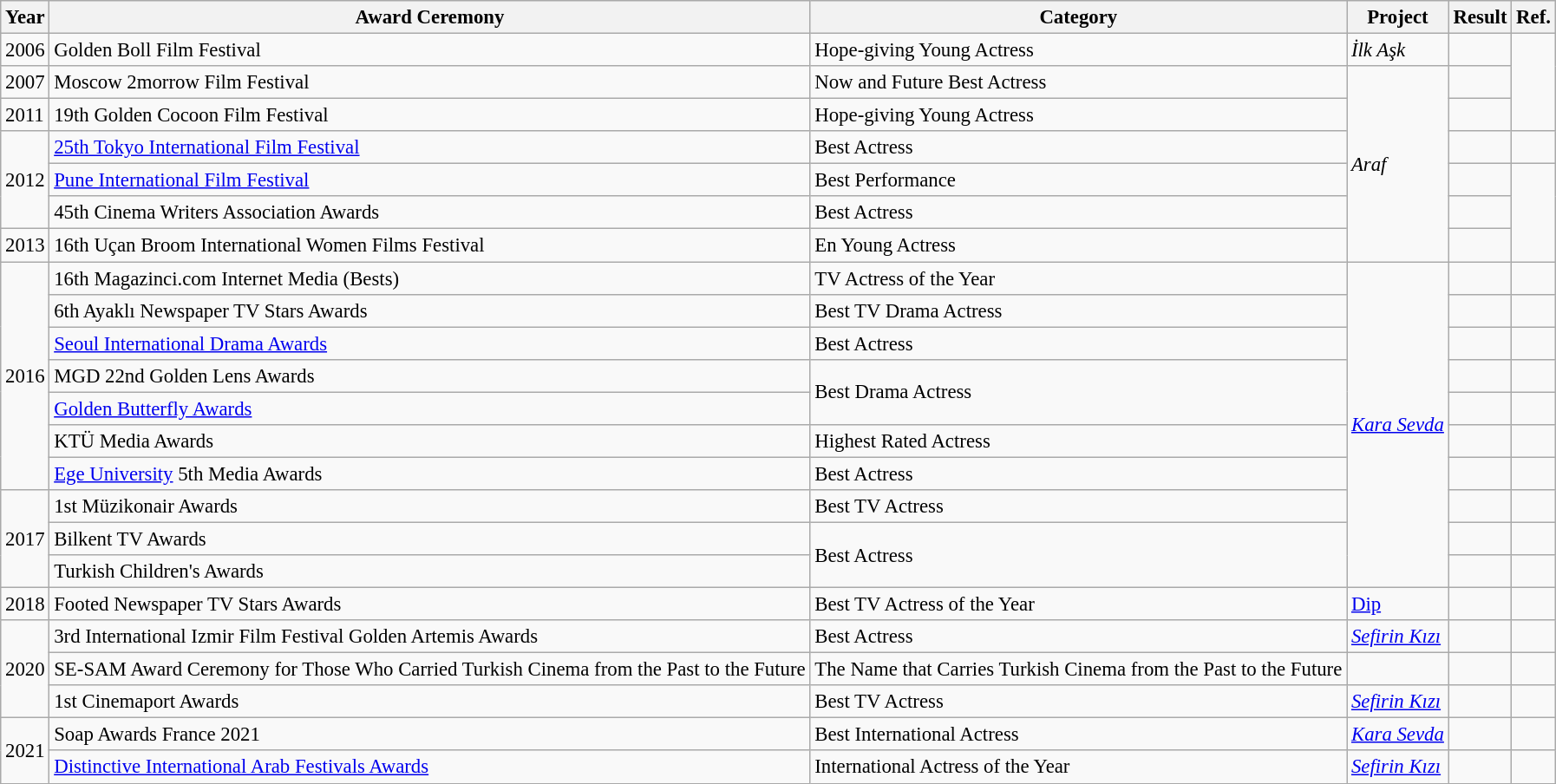<table class="wikitable" style="font-size: 95%;">
<tr>
<th>Year</th>
<th>Award Ceremony</th>
<th>Category</th>
<th>Project</th>
<th>Result</th>
<th>Ref.</th>
</tr>
<tr>
<td>2006</td>
<td>Golden Boll Film Festival</td>
<td>Hope-giving Young Actress</td>
<td><em>İlk Aşk</em></td>
<td></td>
<td rowspan="3"></td>
</tr>
<tr>
<td>2007</td>
<td>Moscow 2morrow Film Festival</td>
<td>Now and Future Best Actress</td>
<td rowspan=6><em>Araf</em></td>
<td></td>
</tr>
<tr>
<td>2011</td>
<td>19th Golden Cocoon Film Festival</td>
<td>Hope-giving Young Actress</td>
<td></td>
</tr>
<tr>
<td rowspan="3">2012</td>
<td><a href='#'>25th Tokyo International Film Festival</a></td>
<td>Best Actress</td>
<td></td>
<td></td>
</tr>
<tr>
<td><a href='#'>Pune International Film Festival</a></td>
<td>Best Performance</td>
<td></td>
<td rowspan="3"></td>
</tr>
<tr>
<td>45th Cinema Writers Association Awards</td>
<td>Best Actress</td>
<td></td>
</tr>
<tr>
<td>2013</td>
<td>16th Uçan Broom International Women Films Festival</td>
<td>En Young Actress</td>
<td></td>
</tr>
<tr>
<td rowspan="7">2016</td>
<td>16th Magazinci.com Internet Media (Bests)</td>
<td>TV Actress of the Year</td>
<td rowspan="10"><em><a href='#'>Kara Sevda</a></em></td>
<td></td>
<td></td>
</tr>
<tr>
<td>6th Ayaklı Newspaper TV Stars Awards</td>
<td>Best TV Drama Actress</td>
<td></td>
<td></td>
</tr>
<tr>
<td><a href='#'>Seoul International Drama Awards</a></td>
<td>Best Actress</td>
<td></td>
<td></td>
</tr>
<tr>
<td>MGD 22nd Golden Lens Awards</td>
<td rowspan="2">Best Drama Actress</td>
<td></td>
<td></td>
</tr>
<tr>
<td><a href='#'>Golden Butterfly Awards</a></td>
<td></td>
<td></td>
</tr>
<tr>
<td>KTÜ Media Awards</td>
<td>Highest Rated Actress</td>
<td></td>
<td></td>
</tr>
<tr>
<td><a href='#'>Ege University</a> 5th Media Awards</td>
<td>Best Actress</td>
<td></td>
<td></td>
</tr>
<tr>
<td rowspan="3">2017</td>
<td>1st Müzikonair Awards</td>
<td>Best TV Actress</td>
<td></td>
<td></td>
</tr>
<tr>
<td>Bilkent TV Awards</td>
<td rowspan="2">Best Actress</td>
<td></td>
<td></td>
</tr>
<tr>
<td>Turkish Children's Awards</td>
<td></td>
<td></td>
</tr>
<tr>
<td>2018</td>
<td>Footed Newspaper TV Stars Awards</td>
<td>Best TV Actress of the Year</td>
<td><a href='#'>Dip</a></td>
<td></td>
<td></td>
</tr>
<tr>
<td rowspan="3">2020</td>
<td>3rd International Izmir Film Festival Golden Artemis Awards</td>
<td>Best Actress</td>
<td><em><a href='#'>Sefirin Kızı</a></em></td>
<td></td>
<td></td>
</tr>
<tr>
<td>SE-SAM Award Ceremony for Those Who Carried Turkish Cinema from the Past to the Future</td>
<td>The Name that Carries Turkish Cinema from the Past to the Future</td>
<td></td>
<td></td>
<td></td>
</tr>
<tr>
<td>1st Cinemaport Awards</td>
<td>Best TV Actress</td>
<td><em><a href='#'>Sefirin Kızı</a></em></td>
<td></td>
<td></td>
</tr>
<tr>
<td rowspan="2">2021</td>
<td>Soap Awards France 2021</td>
<td>Best International Actress</td>
<td><em><a href='#'>Kara Sevda</a></em></td>
<td></td>
<td></td>
</tr>
<tr>
<td><a href='#'>Distinctive International Arab Festivals Awards</a></td>
<td>International Actress of the Year</td>
<td><em><a href='#'>Sefirin Kızı</a></em></td>
<td></td>
<td></td>
</tr>
</table>
